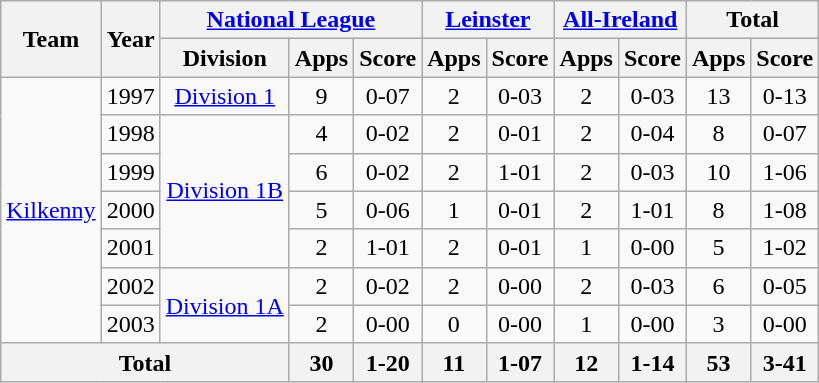<table class="wikitable" style="text-align:center">
<tr>
<th rowspan="2">Team</th>
<th rowspan="2">Year</th>
<th colspan="3"><a href='#'>National League</a></th>
<th colspan="2"><a href='#'>Leinster</a></th>
<th colspan="2"><a href='#'>All-Ireland</a></th>
<th colspan="2">Total</th>
</tr>
<tr>
<th>Division</th>
<th>Apps</th>
<th>Score</th>
<th>Apps</th>
<th>Score</th>
<th>Apps</th>
<th>Score</th>
<th>Apps</th>
<th>Score</th>
</tr>
<tr>
<td rowspan="7"><a href='#'>Kilkenny</a></td>
<td>1997</td>
<td rowspan="1"><a href='#'>Division 1</a></td>
<td>9</td>
<td>0-07</td>
<td>2</td>
<td>0-03</td>
<td>2</td>
<td>0-03</td>
<td>13</td>
<td>0-13</td>
</tr>
<tr>
<td>1998</td>
<td rowspan="4"><a href='#'>Division 1B</a></td>
<td>4</td>
<td>0-02</td>
<td>2</td>
<td>0-01</td>
<td>2</td>
<td>0-04</td>
<td>8</td>
<td>0-07</td>
</tr>
<tr>
<td>1999</td>
<td>6</td>
<td>0-02</td>
<td>2</td>
<td>1-01</td>
<td>2</td>
<td>0-03</td>
<td>10</td>
<td>1-06</td>
</tr>
<tr>
<td>2000</td>
<td>5</td>
<td>0-06</td>
<td>1</td>
<td>0-01</td>
<td>2</td>
<td>1-01</td>
<td>8</td>
<td>1-08</td>
</tr>
<tr>
<td>2001</td>
<td>2</td>
<td>1-01</td>
<td>2</td>
<td>0-01</td>
<td>1</td>
<td>0-00</td>
<td>5</td>
<td>1-02</td>
</tr>
<tr>
<td>2002</td>
<td rowspan="2"><a href='#'>Division 1A</a></td>
<td>2</td>
<td>0-02</td>
<td>2</td>
<td>0-00</td>
<td>2</td>
<td>0-03</td>
<td>6</td>
<td>0-05</td>
</tr>
<tr>
<td>2003</td>
<td>2</td>
<td>0-00</td>
<td>0</td>
<td>0-00</td>
<td>1</td>
<td>0-00</td>
<td>3</td>
<td>0-00</td>
</tr>
<tr>
<th colspan="3">Total</th>
<th>30</th>
<th>1-20</th>
<th>11</th>
<th>1-07</th>
<th>12</th>
<th>1-14</th>
<th>53</th>
<th>3-41</th>
</tr>
</table>
